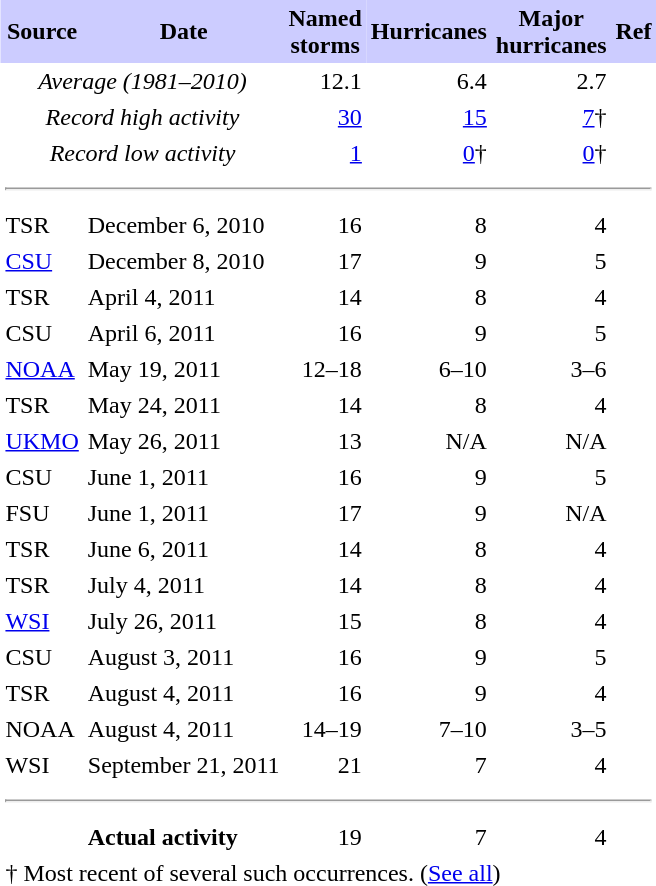<table class="toccolours" cellspacing=0 cellpadding=3 style="float:right; margin-left:1em; text-align:right; clear: right;">
<tr style="background:#ccccff">
<td align="center"><strong>Source</strong></td>
<td align="center"><strong>Date</strong></td>
<td align="center"><strong><span>Named<br>storms</span></strong></td>
<td align="center"><strong><span>Hurricanes</span></strong></td>
<td align="center"><strong><span>Major<br>hurricanes</span></strong></td>
<td align="center"><strong><span>Ref</span></strong></td>
</tr>
<tr>
<td align="center" colspan="2"><em>Average <span>(1981–2010)</span></em></td>
<td>12.1</td>
<td>6.4</td>
<td>2.7</td>
<td></td>
</tr>
<tr>
<td align="center" colspan="2"><em>Record high activity</em></td>
<td><a href='#'>30</a></td>
<td><a href='#'>15</a></td>
<td><a href='#'>7</a>†</td>
<td></td>
</tr>
<tr>
<td align="center" colspan="2"><em>Record low activity</em></td>
<td><a href='#'>1</a></td>
<td><a href='#'>0</a>†</td>
<td><a href='#'>0</a>†</td>
<td></td>
</tr>
<tr>
<td colspan="6" style="text-align:center;"><hr></td>
</tr>
<tr>
<td align="left">TSR</td>
<td align="left">December 6, 2010</td>
<td>16</td>
<td>8</td>
<td>4</td>
<td></td>
</tr>
<tr>
<td align="left"><a href='#'>CSU</a></td>
<td align="left">December 8, 2010</td>
<td>17</td>
<td>9</td>
<td>5</td>
<td></td>
</tr>
<tr>
<td align="left">TSR</td>
<td align="left">April 4, 2011</td>
<td>14</td>
<td>8</td>
<td>4</td>
<td></td>
</tr>
<tr>
<td align="left">CSU</td>
<td align="left">April 6, 2011</td>
<td>16</td>
<td>9</td>
<td>5</td>
<td></td>
</tr>
<tr>
<td align="left"><a href='#'>NOAA</a></td>
<td align="left">May 19, 2011</td>
<td>12–18</td>
<td>6–10</td>
<td>3–6</td>
<td></td>
</tr>
<tr>
<td align="left">TSR</td>
<td align="left">May 24, 2011</td>
<td>14</td>
<td>8</td>
<td>4</td>
<td></td>
</tr>
<tr>
<td align="left"><a href='#'>UKMO</a></td>
<td align="left">May 26, 2011</td>
<td>13</td>
<td>N/A</td>
<td>N/A</td>
<td></td>
</tr>
<tr>
<td align="left">CSU</td>
<td align="left">June 1, 2011</td>
<td>16</td>
<td>9</td>
<td>5</td>
<td></td>
</tr>
<tr>
<td align="left">FSU</td>
<td align="left">June 1, 2011</td>
<td>17</td>
<td>9</td>
<td>N/A</td>
<td></td>
</tr>
<tr>
<td align="left">TSR</td>
<td align="left">June 6, 2011</td>
<td>14</td>
<td>8</td>
<td>4</td>
<td></td>
</tr>
<tr>
<td align="left">TSR</td>
<td align="left">July 4, 2011</td>
<td>14</td>
<td>8</td>
<td>4</td>
<td></td>
</tr>
<tr>
<td align="left"><a href='#'>WSI</a></td>
<td align="left">July 26, 2011</td>
<td>15</td>
<td>8</td>
<td>4</td>
<td></td>
</tr>
<tr>
<td align="left">CSU</td>
<td align="left">August 3, 2011</td>
<td>16</td>
<td>9</td>
<td>5</td>
<td></td>
</tr>
<tr>
<td align="left">TSR</td>
<td align="left">August 4, 2011</td>
<td>16</td>
<td>9</td>
<td>4</td>
<td></td>
</tr>
<tr>
<td align="left">NOAA</td>
<td align="left">August 4, 2011</td>
<td>14–19</td>
<td>7–10</td>
<td>3–5</td>
<td></td>
</tr>
<tr>
<td align="left">WSI</td>
<td align="left">September 21, 2011</td>
<td>21</td>
<td>7</td>
<td>4</td>
<td></td>
</tr>
<tr>
<td colspan="6" style="text-align:center;"><hr></td>
</tr>
<tr>
<td align="left"></td>
<td align="left"><strong>Actual activity</strong></td>
<td>19</td>
<td>7</td>
<td>4</td>
</tr>
<tr>
<td align="left" colspan="5">† Most recent of several such occurrences. (<a href='#'>See all</a>)</td>
</tr>
</table>
